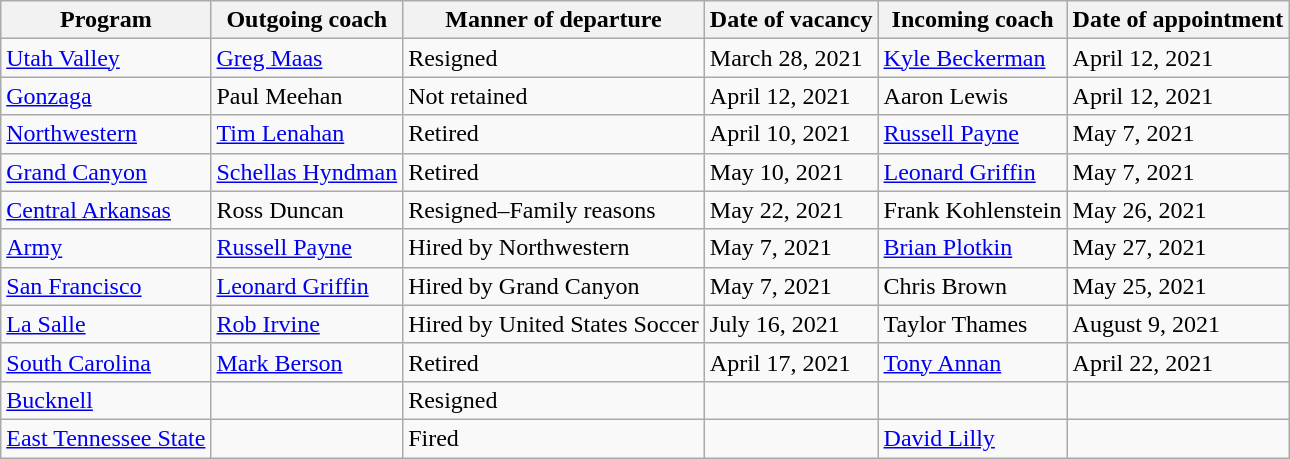<table class="wikitable sortable">
<tr>
<th>Program</th>
<th>Outgoing coach</th>
<th>Manner of departure</th>
<th>Date of vacancy</th>
<th>Incoming coach</th>
<th>Date of appointment</th>
</tr>
<tr>
<td><a href='#'>Utah Valley</a></td>
<td><a href='#'>Greg Maas</a></td>
<td>Resigned</td>
<td>March 28, 2021</td>
<td><a href='#'>Kyle Beckerman</a></td>
<td>April 12, 2021</td>
</tr>
<tr>
<td><a href='#'>Gonzaga</a></td>
<td>Paul Meehan</td>
<td>Not retained</td>
<td>April 12, 2021</td>
<td>Aaron Lewis</td>
<td>April 12, 2021</td>
</tr>
<tr>
<td><a href='#'>Northwestern</a></td>
<td><a href='#'>Tim Lenahan</a></td>
<td>Retired</td>
<td>April 10, 2021</td>
<td><a href='#'>Russell Payne</a></td>
<td>May 7, 2021</td>
</tr>
<tr>
<td><a href='#'>Grand Canyon</a></td>
<td><a href='#'>Schellas Hyndman</a></td>
<td>Retired</td>
<td>May 10, 2021</td>
<td><a href='#'>Leonard Griffin</a></td>
<td>May 7, 2021 </td>
</tr>
<tr>
<td><a href='#'>Central Arkansas</a></td>
<td>Ross Duncan</td>
<td>Resigned–Family reasons</td>
<td>May 22, 2021</td>
<td>Frank Kohlenstein</td>
<td>May 26, 2021</td>
</tr>
<tr>
<td><a href='#'>Army</a></td>
<td><a href='#'>Russell Payne</a></td>
<td>Hired by Northwestern </td>
<td>May 7, 2021</td>
<td><a href='#'>Brian Plotkin</a></td>
<td>May 27, 2021 </td>
</tr>
<tr>
<td><a href='#'>San Francisco</a></td>
<td><a href='#'>Leonard Griffin</a></td>
<td>Hired by Grand Canyon </td>
<td>May 7, 2021</td>
<td>Chris Brown</td>
<td>May 25, 2021 </td>
</tr>
<tr>
<td><a href='#'>La Salle</a></td>
<td><a href='#'>Rob Irvine</a></td>
<td>Hired by United States Soccer</td>
<td>July 16, 2021</td>
<td>Taylor Thames</td>
<td>August 9, 2021</td>
</tr>
<tr>
<td><a href='#'>South Carolina</a></td>
<td><a href='#'>Mark Berson</a></td>
<td>Retired</td>
<td>April 17, 2021</td>
<td><a href='#'>Tony Annan</a></td>
<td>April 22, 2021</td>
</tr>
<tr>
<td><a href='#'>Bucknell</a></td>
<td></td>
<td>Resigned</td>
<td></td>
<td></td>
<td></td>
</tr>
<tr>
<td><a href='#'>East Tennessee State</a></td>
<td></td>
<td>Fired</td>
<td></td>
<td><a href='#'>David Lilly</a></td>
<td></td>
</tr>
</table>
